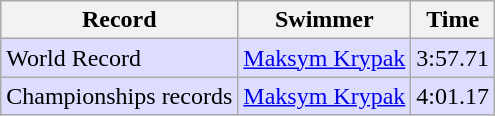<table class="wikitable">
<tr>
<th>Record</th>
<th>Swimmer</th>
<th>Time</th>
</tr>
<tr bgcolor=ddddff>
<td>World Record</td>
<td><a href='#'>Maksym Krypak</a> </td>
<td>3:57.71</td>
</tr>
<tr bgcolor=ddddff>
<td>Championships records</td>
<td><a href='#'>Maksym Krypak</a> </td>
<td>4:01.17</td>
</tr>
</table>
